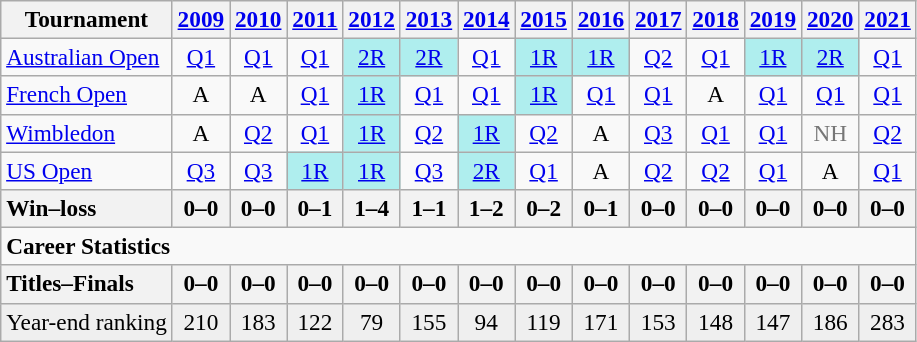<table class=wikitable style=text-align:center;font-size:97%>
<tr>
<th>Tournament</th>
<th><a href='#'>2009</a></th>
<th><a href='#'>2010</a></th>
<th><a href='#'>2011</a></th>
<th><a href='#'>2012</a></th>
<th><a href='#'>2013</a></th>
<th><a href='#'>2014</a></th>
<th><a href='#'>2015</a></th>
<th><a href='#'>2016</a></th>
<th><a href='#'>2017</a></th>
<th><a href='#'>2018</a></th>
<th><a href='#'>2019</a></th>
<th><a href='#'>2020</a></th>
<th><a href='#'>2021</a></th>
</tr>
<tr>
<td align=left><a href='#'>Australian Open</a></td>
<td><a href='#'>Q1</a></td>
<td><a href='#'>Q1</a></td>
<td><a href='#'>Q1</a></td>
<td bgcolor=afeeee><a href='#'>2R</a></td>
<td bgcolor=afeeee><a href='#'>2R</a></td>
<td><a href='#'>Q1</a></td>
<td bgcolor=afeeee><a href='#'>1R</a></td>
<td bgcolor=afeeee><a href='#'>1R</a></td>
<td><a href='#'>Q2</a></td>
<td><a href='#'>Q1</a></td>
<td bgcolor=afeeee><a href='#'>1R</a></td>
<td bgcolor=afeeee><a href='#'>2R</a></td>
<td><a href='#'>Q1</a></td>
</tr>
<tr>
<td align=left><a href='#'>French Open</a></td>
<td>A</td>
<td>A</td>
<td><a href='#'>Q1</a></td>
<td bgcolor=afeeee><a href='#'>1R</a></td>
<td><a href='#'>Q1</a></td>
<td><a href='#'>Q1</a></td>
<td bgcolor=afeeee><a href='#'>1R</a></td>
<td><a href='#'>Q1</a></td>
<td><a href='#'>Q1</a></td>
<td>A</td>
<td><a href='#'>Q1</a></td>
<td><a href='#'>Q1</a></td>
<td><a href='#'>Q1</a></td>
</tr>
<tr>
<td align=left><a href='#'>Wimbledon</a></td>
<td>A</td>
<td><a href='#'>Q2</a></td>
<td><a href='#'>Q1</a></td>
<td bgcolor=afeeee><a href='#'>1R</a></td>
<td><a href='#'>Q2</a></td>
<td bgcolor=afeeee><a href='#'>1R</a></td>
<td><a href='#'>Q2</a></td>
<td>A</td>
<td><a href='#'>Q3</a></td>
<td><a href='#'>Q1</a></td>
<td><a href='#'>Q1</a></td>
<td style=color:#767676>NH</td>
<td><a href='#'>Q2</a></td>
</tr>
<tr>
<td align=left><a href='#'>US Open</a></td>
<td><a href='#'>Q3</a></td>
<td><a href='#'>Q3</a></td>
<td bgcolor=afeeee><a href='#'>1R</a></td>
<td bgcolor=afeeee><a href='#'>1R</a></td>
<td><a href='#'>Q3</a></td>
<td bgcolor=afeeee><a href='#'>2R</a></td>
<td><a href='#'>Q1</a></td>
<td>A</td>
<td><a href='#'>Q2</a></td>
<td><a href='#'>Q2</a></td>
<td><a href='#'>Q1</a></td>
<td>A</td>
<td><a href='#'>Q1</a></td>
</tr>
<tr>
<th style=text-align:left>Win–loss</th>
<th>0–0</th>
<th>0–0</th>
<th>0–1</th>
<th>1–4</th>
<th>1–1</th>
<th>1–2</th>
<th>0–2</th>
<th>0–1</th>
<th>0–0</th>
<th>0–0</th>
<th>0–0</th>
<th>0–0</th>
<th>0–0</th>
</tr>
<tr>
<td colspan=15 align=left><strong>Career Statistics</strong></td>
</tr>
<tr>
<th style=text-align:left>Titles–Finals</th>
<th>0–0</th>
<th>0–0</th>
<th>0–0</th>
<th>0–0</th>
<th>0–0</th>
<th>0–0</th>
<th>0–0</th>
<th>0–0</th>
<th>0–0</th>
<th>0–0</th>
<th>0–0</th>
<th>0–0</th>
<th>0–0</th>
</tr>
<tr bgcolor=efefef>
<td align=left>Year-end ranking</td>
<td>210</td>
<td>183</td>
<td>122</td>
<td>79</td>
<td>155</td>
<td>94</td>
<td>119</td>
<td>171</td>
<td>153</td>
<td>148</td>
<td>147</td>
<td>186</td>
<td>283</td>
</tr>
</table>
